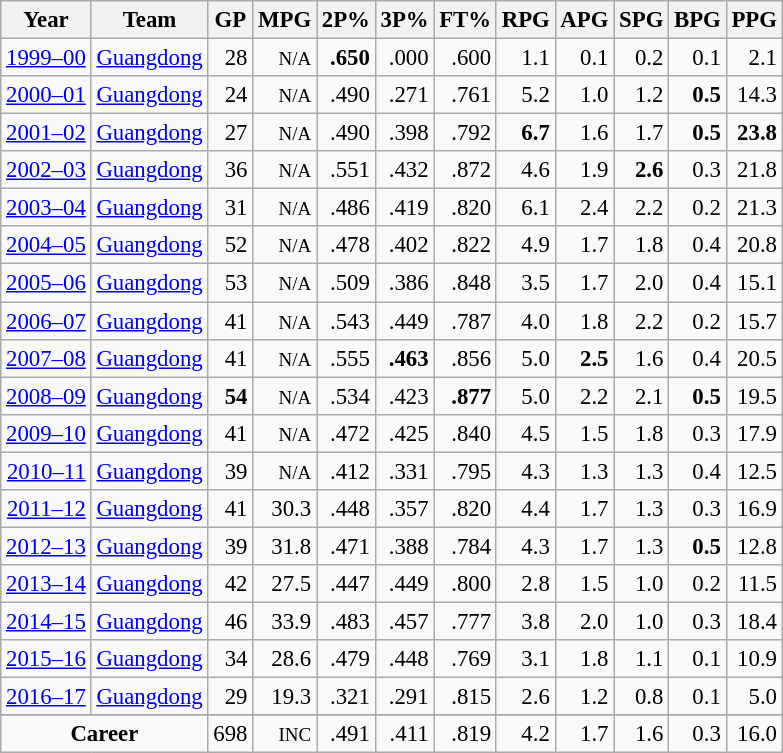<table class="wikitable sortable" style="font-size:95%; text-align:right">
<tr>
<th>Year</th>
<th>Team</th>
<th>GP</th>
<th>MPG</th>
<th>2P%</th>
<th>3P%</th>
<th>FT%</th>
<th>RPG</th>
<th>APG</th>
<th>SPG</th>
<th>BPG</th>
<th>PPG</th>
</tr>
<tr>
<td><a href='#'>1999–00</a></td>
<td><a href='#'>Guangdong</a></td>
<td>28</td>
<td><small>N/A</small></td>
<td><strong>.650</strong></td>
<td>.000</td>
<td>.600</td>
<td>1.1</td>
<td>0.1</td>
<td>0.2</td>
<td>0.1</td>
<td>2.1</td>
</tr>
<tr>
<td><a href='#'>2000–01</a></td>
<td><a href='#'>Guangdong</a></td>
<td>24</td>
<td><small>N/A</small></td>
<td>.490</td>
<td>.271</td>
<td>.761</td>
<td>5.2</td>
<td>1.0</td>
<td>1.2</td>
<td><strong>0.5</strong></td>
<td>14.3</td>
</tr>
<tr>
<td><a href='#'>2001–02</a></td>
<td><a href='#'>Guangdong</a></td>
<td>27</td>
<td><small>N/A</small></td>
<td>.490</td>
<td>.398</td>
<td>.792</td>
<td><strong>6.7</strong></td>
<td>1.6</td>
<td>1.7</td>
<td><strong>0.5</strong></td>
<td><strong>23.8</strong></td>
</tr>
<tr>
<td><a href='#'>2002–03</a></td>
<td><a href='#'>Guangdong</a></td>
<td>36</td>
<td><small>N/A</small></td>
<td>.551</td>
<td>.432</td>
<td>.872</td>
<td>4.6</td>
<td>1.9</td>
<td><strong>2.6</strong></td>
<td>0.3</td>
<td>21.8</td>
</tr>
<tr>
<td><a href='#'>2003–04</a></td>
<td><a href='#'>Guangdong</a></td>
<td>31</td>
<td><small>N/A</small></td>
<td>.486</td>
<td>.419</td>
<td>.820</td>
<td>6.1</td>
<td>2.4</td>
<td>2.2</td>
<td>0.2</td>
<td>21.3</td>
</tr>
<tr>
<td><a href='#'>2004–05</a></td>
<td><a href='#'>Guangdong</a></td>
<td>52</td>
<td><small>N/A</small></td>
<td>.478</td>
<td>.402</td>
<td>.822</td>
<td>4.9</td>
<td>1.7</td>
<td>1.8</td>
<td>0.4</td>
<td>20.8</td>
</tr>
<tr>
<td><a href='#'>2005–06</a></td>
<td><a href='#'>Guangdong</a></td>
<td>53</td>
<td><small>N/A</small></td>
<td>.509</td>
<td>.386</td>
<td>.848</td>
<td>3.5</td>
<td>1.7</td>
<td>2.0</td>
<td>0.4</td>
<td>15.1</td>
</tr>
<tr>
<td><a href='#'>2006–07</a></td>
<td><a href='#'>Guangdong</a></td>
<td>41</td>
<td><small>N/A</small></td>
<td>.543</td>
<td>.449</td>
<td>.787</td>
<td>4.0</td>
<td>1.8</td>
<td>2.2</td>
<td>0.2</td>
<td>15.7</td>
</tr>
<tr>
<td><a href='#'>2007–08</a></td>
<td><a href='#'>Guangdong</a></td>
<td>41</td>
<td><small>N/A</small></td>
<td>.555</td>
<td><strong>.463</strong></td>
<td>.856</td>
<td>5.0</td>
<td><strong>2.5</strong></td>
<td>1.6</td>
<td>0.4</td>
<td>20.5</td>
</tr>
<tr>
<td><a href='#'>2008–09</a></td>
<td><a href='#'>Guangdong</a></td>
<td><strong>54</strong></td>
<td><small>N/A</small></td>
<td>.534</td>
<td>.423</td>
<td><strong>.877</strong></td>
<td>5.0</td>
<td>2.2</td>
<td>2.1</td>
<td><strong>0.5</strong></td>
<td>19.5</td>
</tr>
<tr>
<td><a href='#'>2009–10</a></td>
<td><a href='#'>Guangdong</a></td>
<td>41</td>
<td><small>N/A</small></td>
<td>.472</td>
<td>.425</td>
<td>.840</td>
<td>4.5</td>
<td>1.5</td>
<td>1.8</td>
<td>0.3</td>
<td>17.9</td>
</tr>
<tr>
<td><a href='#'>2010–11</a></td>
<td><a href='#'>Guangdong</a></td>
<td>39</td>
<td><small>N/A</small></td>
<td>.412</td>
<td>.331</td>
<td>.795</td>
<td>4.3</td>
<td>1.3</td>
<td>1.3</td>
<td>0.4</td>
<td>12.5</td>
</tr>
<tr>
<td><a href='#'>2011–12</a></td>
<td><a href='#'>Guangdong</a></td>
<td>41</td>
<td>30.3</td>
<td>.448</td>
<td>.357</td>
<td>.820</td>
<td>4.4</td>
<td>1.7</td>
<td>1.3</td>
<td>0.3</td>
<td>16.9</td>
</tr>
<tr>
<td><a href='#'>2012–13</a></td>
<td><a href='#'>Guangdong</a></td>
<td>39</td>
<td>31.8</td>
<td>.471</td>
<td>.388</td>
<td>.784</td>
<td>4.3</td>
<td>1.7</td>
<td>1.3</td>
<td><strong>0.5</strong></td>
<td>12.8</td>
</tr>
<tr>
<td><a href='#'>2013–14</a></td>
<td><a href='#'>Guangdong</a></td>
<td>42</td>
<td>27.5</td>
<td>.447</td>
<td>.449</td>
<td>.800</td>
<td>2.8</td>
<td>1.5</td>
<td>1.0</td>
<td>0.2</td>
<td>11.5</td>
</tr>
<tr>
<td><a href='#'>2014–15</a></td>
<td><a href='#'>Guangdong</a></td>
<td>46</td>
<td>33.9</td>
<td>.483</td>
<td>.457</td>
<td>.777</td>
<td>3.8</td>
<td>2.0</td>
<td>1.0</td>
<td>0.3</td>
<td>18.4</td>
</tr>
<tr>
<td><a href='#'>2015–16</a></td>
<td><a href='#'>Guangdong</a></td>
<td>34</td>
<td>28.6</td>
<td>.479</td>
<td>.448</td>
<td>.769</td>
<td>3.1</td>
<td>1.8</td>
<td>1.1</td>
<td>0.1</td>
<td>10.9</td>
</tr>
<tr>
<td><a href='#'>2016–17</a></td>
<td><a href='#'>Guangdong</a></td>
<td>29</td>
<td>19.3</td>
<td>.321</td>
<td>.291</td>
<td>.815</td>
<td>2.6</td>
<td>1.2</td>
<td>0.8</td>
<td>0.1</td>
<td>5.0</td>
</tr>
<tr>
</tr>
<tr class="sortbottom">
<td colspan="2" align=center><strong>Career</strong></td>
<td>698</td>
<td><small>INC</small></td>
<td>.491</td>
<td>.411</td>
<td>.819</td>
<td>4.2</td>
<td>1.7</td>
<td>1.6</td>
<td>0.3</td>
<td>16.0</td>
</tr>
</table>
